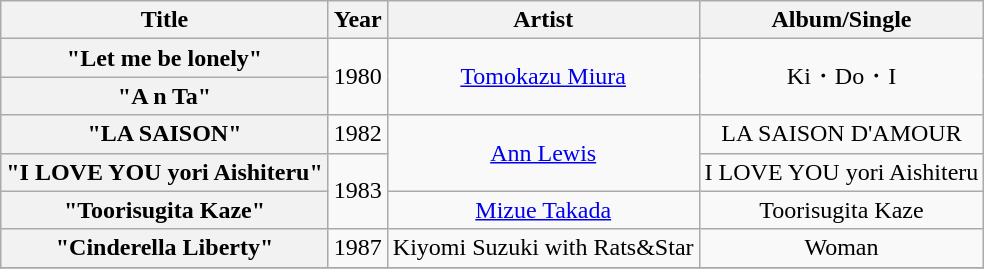<table class="wikitable plainrowheaders" style="text-align:center;">
<tr>
<th scope="col">Title</th>
<th scope="col">Year</th>
<th scope="col">Artist</th>
<th scope="col">Album/Single</th>
</tr>
<tr>
<th scope="row">"Let me be lonely"</th>
<td rowspan="2">1980</td>
<td rowspan="2"><a href='#'>Tomokazu Miura</a></td>
<td rowspan="2">Ki・Do・I</td>
</tr>
<tr>
<th scope="row">"A n Ta"</th>
</tr>
<tr>
<th scope="row">"LA SAISON"</th>
<td>1982</td>
<td rowspan="2"><a href='#'>Ann Lewis</a></td>
<td>LA SAISON D'AMOUR</td>
</tr>
<tr>
<th scope="row">"I LOVE YOU yori Aishiteru"</th>
<td rowspan="2">1983</td>
<td>I LOVE YOU yori Aishiteru</td>
</tr>
<tr>
<th scope="row">"Toorisugita Kaze"</th>
<td><a href='#'>Mizue Takada</a></td>
<td>Toorisugita Kaze</td>
</tr>
<tr>
<th scope="row">"Cinderella Liberty"</th>
<td>1987</td>
<td>Kiyomi Suzuki with Rats&Star</td>
<td>Woman</td>
</tr>
<tr>
</tr>
</table>
